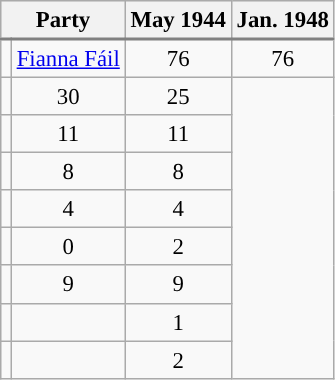<table class="wikitable" style="font-size: 95%;">
<tr style="background-color:#E9E9E9; border-bottom: 2px solid gray;">
<th colspan=2>Party</th>
<th>May 1944</th>
<th>Jan. 1948</th>
</tr>
<tr>
<td style="background-color: "></td>
<td><a href='#'>Fianna Fáil</a></td>
<td align="center">76</td>
<td align="center">76</td>
</tr>
<tr>
<td></td>
<td align="center">30</td>
<td align="center">25</td>
</tr>
<tr>
<td></td>
<td align="center">11</td>
<td align="center">11</td>
</tr>
<tr>
<td></td>
<td align="center">8</td>
<td align="center">8</td>
</tr>
<tr>
<td></td>
<td align="center">4</td>
<td align="center">4</td>
</tr>
<tr>
<td></td>
<td align="center">0</td>
<td align="center">2</td>
</tr>
<tr>
<td></td>
<td align="center">9</td>
<td align="center">9</td>
</tr>
<tr>
<td></td>
<td></td>
<td align="center">1</td>
</tr>
<tr>
<td></td>
<td></td>
<td align="center">2</td>
</tr>
</table>
